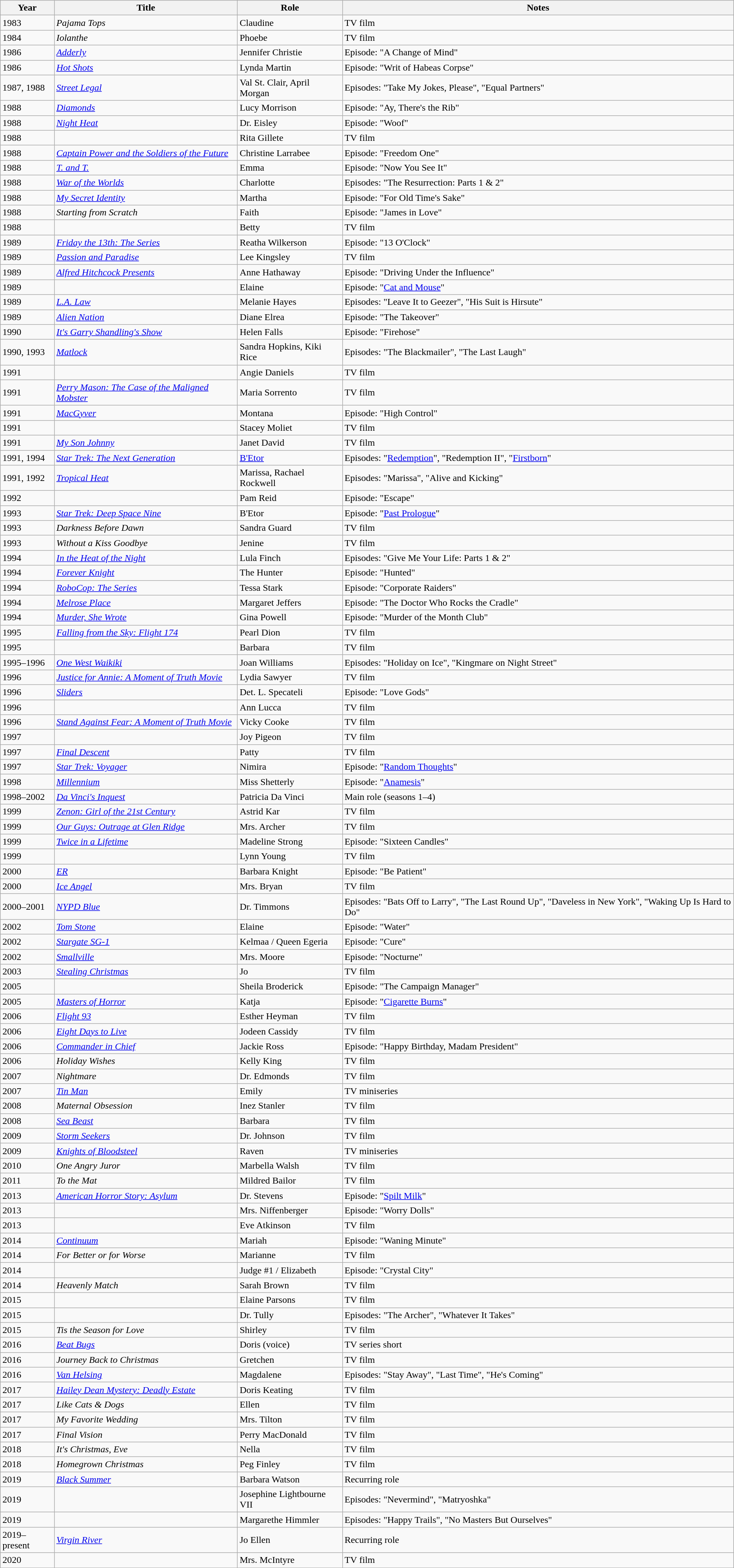<table class="wikitable sortable">
<tr>
<th>Year</th>
<th>Title</th>
<th>Role</th>
<th class="unsortable">Notes</th>
</tr>
<tr>
<td>1983</td>
<td><em>Pajama Tops</em></td>
<td>Claudine</td>
<td>TV film</td>
</tr>
<tr>
<td>1984</td>
<td><em>Iolanthe</em></td>
<td>Phoebe</td>
<td>TV film</td>
</tr>
<tr>
<td>1986</td>
<td><em><a href='#'>Adderly</a></em></td>
<td>Jennifer Christie</td>
<td>Episode: "A Change of Mind"</td>
</tr>
<tr>
<td>1986</td>
<td><em><a href='#'>Hot Shots</a></em></td>
<td>Lynda Martin</td>
<td>Episode: "Writ of Habeas Corpse"</td>
</tr>
<tr>
<td>1987, 1988</td>
<td><em><a href='#'>Street Legal</a></em></td>
<td>Val St. Clair, April Morgan</td>
<td>Episodes: "Take My Jokes, Please", "Equal Partners"</td>
</tr>
<tr>
<td>1988</td>
<td><em><a href='#'>Diamonds</a></em></td>
<td>Lucy Morrison</td>
<td>Episode: "Ay, There's the Rib"</td>
</tr>
<tr>
<td>1988</td>
<td><em><a href='#'>Night Heat</a></em></td>
<td>Dr. Eisley</td>
<td>Episode: "Woof"</td>
</tr>
<tr>
<td>1988</td>
<td><em></em></td>
<td>Rita Gillete</td>
<td>TV film</td>
</tr>
<tr>
<td>1988</td>
<td><em><a href='#'>Captain Power and the Soldiers of the Future</a></em></td>
<td>Christine Larrabee</td>
<td>Episode: "Freedom One"</td>
</tr>
<tr>
<td>1988</td>
<td><em><a href='#'>T. and T.</a></em></td>
<td>Emma</td>
<td>Episode: "Now You See It"</td>
</tr>
<tr>
<td>1988</td>
<td><em><a href='#'>War of the Worlds</a></em></td>
<td>Charlotte</td>
<td>Episodes: "The Resurrection: Parts 1 & 2"</td>
</tr>
<tr>
<td>1988</td>
<td><em><a href='#'>My Secret Identity</a></em></td>
<td>Martha</td>
<td>Episode: "For Old Time's Sake"</td>
</tr>
<tr>
<td>1988</td>
<td><em>Starting from Scratch</em></td>
<td>Faith</td>
<td>Episode: "James in Love"</td>
</tr>
<tr>
<td>1988</td>
<td><em></em></td>
<td>Betty</td>
<td>TV film</td>
</tr>
<tr>
<td>1989</td>
<td><em><a href='#'>Friday the 13th: The Series</a></em></td>
<td>Reatha Wilkerson</td>
<td>Episode: "13 O'Clock"</td>
</tr>
<tr>
<td>1989</td>
<td><em><a href='#'>Passion and Paradise</a></em></td>
<td>Lee Kingsley</td>
<td>TV film</td>
</tr>
<tr>
<td>1989</td>
<td><em><a href='#'>Alfred Hitchcock Presents</a></em></td>
<td>Anne Hathaway</td>
<td>Episode: "Driving Under the Influence"</td>
</tr>
<tr>
<td>1989</td>
<td><em></em></td>
<td>Elaine</td>
<td>Episode: "<a href='#'>Cat and Mouse</a>"</td>
</tr>
<tr>
<td>1989</td>
<td><em><a href='#'>L.A. Law</a></em></td>
<td>Melanie Hayes</td>
<td>Episodes: "Leave It to Geezer", "His Suit is Hirsute"</td>
</tr>
<tr>
<td>1989</td>
<td><em><a href='#'>Alien Nation</a></em></td>
<td>Diane Elrea</td>
<td>Episode: "The Takeover"</td>
</tr>
<tr>
<td>1990</td>
<td><em><a href='#'>It's Garry Shandling's Show</a></em></td>
<td>Helen Falls</td>
<td>Episode: "Firehose"</td>
</tr>
<tr>
<td>1990, 1993</td>
<td><em><a href='#'>Matlock</a></em></td>
<td>Sandra Hopkins, Kiki Rice</td>
<td>Episodes: "The Blackmailer", "The Last Laugh"</td>
</tr>
<tr>
<td>1991</td>
<td><em></em></td>
<td>Angie Daniels</td>
<td>TV film</td>
</tr>
<tr>
<td>1991</td>
<td><em><a href='#'>Perry Mason: The Case of the Maligned Mobster</a></em></td>
<td>Maria Sorrento</td>
<td>TV film</td>
</tr>
<tr>
<td>1991</td>
<td><em><a href='#'>MacGyver</a></em></td>
<td>Montana</td>
<td>Episode: "High Control"</td>
</tr>
<tr>
<td>1991</td>
<td><em></em></td>
<td>Stacey Moliet</td>
<td>TV film</td>
</tr>
<tr>
<td>1991</td>
<td><em><a href='#'>My Son Johnny</a></em></td>
<td>Janet David</td>
<td>TV film</td>
</tr>
<tr>
<td>1991, 1994</td>
<td><em><a href='#'>Star Trek: The Next Generation</a></em></td>
<td><a href='#'>B'Etor</a></td>
<td>Episodes: "<a href='#'>Redemption</a>", "Redemption II", "<a href='#'>Firstborn</a>"</td>
</tr>
<tr>
<td>1991, 1992</td>
<td><em><a href='#'>Tropical Heat</a></em></td>
<td>Marissa, Rachael Rockwell</td>
<td>Episodes: "Marissa", "Alive and Kicking"</td>
</tr>
<tr>
<td>1992</td>
<td><em></em></td>
<td>Pam Reid</td>
<td>Episode: "Escape"</td>
</tr>
<tr>
<td>1993</td>
<td><em><a href='#'>Star Trek: Deep Space Nine</a></em></td>
<td>B'Etor</td>
<td>Episode: "<a href='#'>Past Prologue</a>"</td>
</tr>
<tr>
<td>1993</td>
<td><em>Darkness Before Dawn</em></td>
<td>Sandra Guard</td>
<td>TV film</td>
</tr>
<tr>
<td>1993</td>
<td><em>Without a Kiss Goodbye</em></td>
<td>Jenine</td>
<td>TV film</td>
</tr>
<tr>
<td>1994</td>
<td><em><a href='#'>In the Heat of the Night</a></em></td>
<td>Lula Finch</td>
<td>Episodes: "Give Me Your Life: Parts 1 & 2"</td>
</tr>
<tr>
<td>1994</td>
<td><em><a href='#'>Forever Knight</a></em></td>
<td>The Hunter</td>
<td>Episode: "Hunted"</td>
</tr>
<tr>
<td>1994</td>
<td><em><a href='#'>RoboCop: The Series</a></em></td>
<td>Tessa Stark</td>
<td>Episode: "Corporate Raiders"</td>
</tr>
<tr>
<td>1994</td>
<td><em><a href='#'>Melrose Place</a></em></td>
<td>Margaret Jeffers</td>
<td>Episode: "The Doctor Who Rocks the Cradle"</td>
</tr>
<tr>
<td>1994</td>
<td><em><a href='#'>Murder, She Wrote</a></em></td>
<td>Gina Powell</td>
<td>Episode: "Murder of the Month Club"</td>
</tr>
<tr>
<td>1995</td>
<td><em><a href='#'>Falling from the Sky: Flight 174</a></em></td>
<td>Pearl Dion</td>
<td>TV film</td>
</tr>
<tr>
<td>1995</td>
<td><em></em></td>
<td>Barbara</td>
<td>TV film</td>
</tr>
<tr>
<td>1995–1996</td>
<td><em><a href='#'>One West Waikiki</a></em></td>
<td>Joan Williams</td>
<td>Episodes: "Holiday on Ice", "Kingmare on Night Street"</td>
</tr>
<tr>
<td>1996</td>
<td><em><a href='#'>Justice for Annie: A Moment of Truth Movie</a></em></td>
<td>Lydia Sawyer</td>
<td>TV film</td>
</tr>
<tr>
<td>1996</td>
<td><em><a href='#'>Sliders</a></em></td>
<td>Det. L. Specateli</td>
<td>Episode: "Love Gods"</td>
</tr>
<tr>
<td>1996</td>
<td><em></em></td>
<td>Ann Lucca</td>
<td>TV film</td>
</tr>
<tr>
<td>1996</td>
<td><em><a href='#'>Stand Against Fear: A Moment of Truth Movie</a></em></td>
<td>Vicky Cooke</td>
<td>TV film</td>
</tr>
<tr>
<td>1997</td>
<td><em></em></td>
<td>Joy Pigeon</td>
<td>TV film</td>
</tr>
<tr>
<td>1997</td>
<td><em><a href='#'>Final Descent</a></em></td>
<td>Patty</td>
<td>TV film</td>
</tr>
<tr>
<td>1997</td>
<td><em><a href='#'>Star Trek: Voyager</a></em></td>
<td>Nimira</td>
<td>Episode: "<a href='#'>Random Thoughts</a>"</td>
</tr>
<tr>
<td>1998</td>
<td><em><a href='#'>Millennium</a></em></td>
<td>Miss Shetterly</td>
<td>Episode: "<a href='#'>Anamesis</a>"</td>
</tr>
<tr>
<td>1998–2002</td>
<td><em><a href='#'>Da Vinci's Inquest</a></em></td>
<td>Patricia Da Vinci</td>
<td>Main role (seasons 1–4)</td>
</tr>
<tr>
<td>1999</td>
<td><em><a href='#'>Zenon: Girl of the 21st Century</a></em></td>
<td>Astrid Kar</td>
<td>TV film</td>
</tr>
<tr>
<td>1999</td>
<td><em><a href='#'>Our Guys: Outrage at Glen Ridge</a></em></td>
<td>Mrs. Archer</td>
<td>TV film</td>
</tr>
<tr>
<td>1999</td>
<td><em><a href='#'>Twice in a Lifetime</a></em></td>
<td>Madeline Strong</td>
<td>Episode: "Sixteen Candles"</td>
</tr>
<tr>
<td>1999</td>
<td><em></em></td>
<td>Lynn Young</td>
<td>TV film</td>
</tr>
<tr>
<td>2000</td>
<td><em><a href='#'>ER</a></em></td>
<td>Barbara Knight</td>
<td>Episode: "Be Patient"</td>
</tr>
<tr>
<td>2000</td>
<td><em><a href='#'>Ice Angel</a></em></td>
<td>Mrs. Bryan</td>
<td>TV film</td>
</tr>
<tr>
<td>2000–2001</td>
<td><em><a href='#'>NYPD Blue</a></em></td>
<td>Dr. Timmons</td>
<td>Episodes: "Bats Off to Larry", "The Last Round Up", "Daveless in New York", "Waking Up Is Hard to Do"</td>
</tr>
<tr>
<td>2002</td>
<td><em><a href='#'>Tom Stone</a></em></td>
<td>Elaine</td>
<td>Episode: "Water"</td>
</tr>
<tr>
<td>2002</td>
<td><em><a href='#'>Stargate SG-1</a></em></td>
<td>Kelmaa / Queen Egeria</td>
<td>Episode: "Cure"</td>
</tr>
<tr>
<td>2002</td>
<td><em><a href='#'>Smallville</a></em></td>
<td>Mrs. Moore</td>
<td>Episode: "Nocturne"</td>
</tr>
<tr>
<td>2003</td>
<td><em><a href='#'>Stealing Christmas</a></em></td>
<td>Jo</td>
<td>TV film</td>
</tr>
<tr>
<td>2005</td>
<td><em></em></td>
<td>Sheila Broderick</td>
<td>Episode: "The Campaign Manager"</td>
</tr>
<tr>
<td>2005</td>
<td><em><a href='#'>Masters of Horror</a></em></td>
<td>Katja</td>
<td>Episode: "<a href='#'>Cigarette Burns</a>"</td>
</tr>
<tr>
<td>2006</td>
<td><em><a href='#'>Flight 93</a></em></td>
<td>Esther Heyman</td>
<td>TV film</td>
</tr>
<tr>
<td>2006</td>
<td><em><a href='#'>Eight Days to Live</a></em></td>
<td>Jodeen Cassidy</td>
<td>TV film</td>
</tr>
<tr>
<td>2006</td>
<td><em><a href='#'>Commander in Chief</a></em></td>
<td>Jackie Ross</td>
<td>Episode: "Happy Birthday, Madam President"</td>
</tr>
<tr>
<td>2006</td>
<td><em>Holiday Wishes</em></td>
<td>Kelly King</td>
<td>TV film</td>
</tr>
<tr>
<td>2007</td>
<td><em>Nightmare</em></td>
<td>Dr. Edmonds</td>
<td>TV film</td>
</tr>
<tr>
<td>2007</td>
<td><em><a href='#'>Tin Man</a></em></td>
<td>Emily</td>
<td>TV miniseries</td>
</tr>
<tr>
<td>2008</td>
<td><em>Maternal Obsession</em></td>
<td>Inez Stanler</td>
<td>TV film</td>
</tr>
<tr>
<td>2008</td>
<td><em><a href='#'>Sea Beast</a></em></td>
<td>Barbara</td>
<td>TV film</td>
</tr>
<tr>
<td>2009</td>
<td><em><a href='#'>Storm Seekers</a></em></td>
<td>Dr. Johnson</td>
<td>TV film</td>
</tr>
<tr>
<td>2009</td>
<td><em><a href='#'>Knights of Bloodsteel</a></em></td>
<td>Raven</td>
<td>TV miniseries</td>
</tr>
<tr>
<td>2010</td>
<td><em>One Angry Juror</em></td>
<td>Marbella Walsh</td>
<td>TV film</td>
</tr>
<tr>
<td>2011</td>
<td><em>To the Mat</em></td>
<td>Mildred Bailor</td>
<td>TV film</td>
</tr>
<tr>
<td>2013</td>
<td><em><a href='#'>American Horror Story: Asylum</a></em></td>
<td>Dr. Stevens</td>
<td>Episode: "<a href='#'>Spilt Milk</a>"</td>
</tr>
<tr>
<td>2013</td>
<td><em></em></td>
<td>Mrs. Niffenberger</td>
<td>Episode: "Worry Dolls"</td>
</tr>
<tr>
<td>2013</td>
<td><em></em></td>
<td>Eve Atkinson</td>
<td>TV film</td>
</tr>
<tr>
<td>2014</td>
<td><em><a href='#'>Continuum</a></em></td>
<td>Mariah</td>
<td>Episode: "Waning Minute"</td>
</tr>
<tr>
<td>2014</td>
<td><em>For Better or for Worse</em></td>
<td>Marianne</td>
<td>TV film</td>
</tr>
<tr>
<td>2014</td>
<td><em></em></td>
<td>Judge #1 / Elizabeth</td>
<td>Episode: "Crystal City"</td>
</tr>
<tr>
<td>2014</td>
<td><em>Heavenly Match</em></td>
<td>Sarah Brown</td>
<td>TV film</td>
</tr>
<tr>
<td>2015</td>
<td><em></em></td>
<td>Elaine Parsons</td>
<td>TV film</td>
</tr>
<tr>
<td>2015</td>
<td><em></em></td>
<td>Dr. Tully</td>
<td>Episodes: "The Archer", "Whatever It Takes"</td>
</tr>
<tr>
<td>2015</td>
<td><em>Tis the Season for Love</em></td>
<td>Shirley</td>
<td>TV film</td>
</tr>
<tr>
<td>2016</td>
<td><em><a href='#'>Beat Bugs</a></em></td>
<td>Doris (voice)</td>
<td>TV series short</td>
</tr>
<tr>
<td>2016</td>
<td><em>Journey Back to Christmas</em></td>
<td>Gretchen</td>
<td>TV film</td>
</tr>
<tr>
<td>2016</td>
<td><em><a href='#'>Van Helsing</a></em></td>
<td>Magdalene</td>
<td>Episodes: "Stay Away", "Last Time", "He's Coming"</td>
</tr>
<tr>
<td>2017</td>
<td><em><a href='#'>Hailey Dean Mystery: Deadly Estate</a></em></td>
<td>Doris Keating</td>
<td>TV film</td>
</tr>
<tr>
<td>2017</td>
<td><em>Like Cats & Dogs</em></td>
<td>Ellen</td>
<td>TV film</td>
</tr>
<tr>
<td>2017</td>
<td><em>My Favorite Wedding</em></td>
<td>Mrs. Tilton</td>
<td>TV film</td>
</tr>
<tr>
<td>2017</td>
<td><em>Final Vision</em></td>
<td>Perry MacDonald</td>
<td>TV film</td>
</tr>
<tr>
<td>2018</td>
<td><em>It's Christmas, Eve</em></td>
<td>Nella</td>
<td>TV film</td>
</tr>
<tr>
<td>2018</td>
<td><em>Homegrown Christmas</em></td>
<td>Peg Finley</td>
<td>TV film</td>
</tr>
<tr>
<td>2019</td>
<td><em><a href='#'>Black Summer</a></em></td>
<td>Barbara Watson</td>
<td>Recurring role</td>
</tr>
<tr>
<td>2019</td>
<td><em></em></td>
<td>Josephine Lightbourne VII</td>
<td>Episodes: "Nevermind", "Matryoshka"</td>
</tr>
<tr>
<td>2019</td>
<td><em></em></td>
<td>Margarethe Himmler</td>
<td>Episodes: "Happy Trails", "No Masters But Ourselves"</td>
</tr>
<tr>
<td>2019–present</td>
<td><em><a href='#'>Virgin River</a></em></td>
<td>Jo Ellen</td>
<td>Recurring role</td>
</tr>
<tr>
<td>2020</td>
<td><em></em></td>
<td>Mrs. McIntyre</td>
<td>TV film</td>
</tr>
</table>
